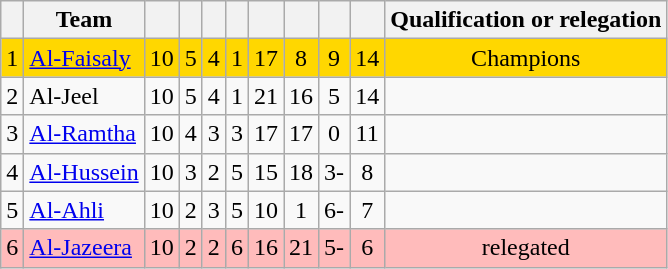<table class="wikitable" style="text-align:center;">
<tr>
<th></th>
<th>Team</th>
<th></th>
<th></th>
<th></th>
<th></th>
<th></th>
<th></th>
<th></th>
<th></th>
<th>Qualification or relegation</th>
</tr>
<tr bgcolor=gold>
<td>1</td>
<td style="text-align:left;"><a href='#'>Al-Faisaly</a></td>
<td>10</td>
<td>5</td>
<td>4</td>
<td>1</td>
<td>17</td>
<td>8</td>
<td>9</td>
<td>14</td>
<td>Champions</td>
</tr>
<tr>
<td>2</td>
<td style="text-align:left;">Al-Jeel</td>
<td>10</td>
<td>5</td>
<td>4</td>
<td>1</td>
<td>21</td>
<td>16</td>
<td>5</td>
<td>14</td>
<td></td>
</tr>
<tr>
<td>3</td>
<td style="text-align:left;"><a href='#'>Al-Ramtha</a></td>
<td>10</td>
<td>4</td>
<td>3</td>
<td>3</td>
<td>17</td>
<td>17</td>
<td>0</td>
<td>11</td>
<td></td>
</tr>
<tr bgcolor=>
<td>4</td>
<td style="text-align:left;"><a href='#'>Al-Hussein</a></td>
<td>10</td>
<td>3</td>
<td>2</td>
<td>5</td>
<td>15</td>
<td>18</td>
<td>3-</td>
<td>8</td>
<td></td>
</tr>
<tr>
<td>5</td>
<td style="text-align:left;"><a href='#'>Al-Ahli</a></td>
<td>10</td>
<td>2</td>
<td>3</td>
<td>5</td>
<td>10</td>
<td>1</td>
<td>6-</td>
<td>7</td>
<td></td>
</tr>
<tr bgcolor="FFBBBB">
<td>6</td>
<td style="text-align:left;"><a href='#'>Al-Jazeera</a></td>
<td>10</td>
<td>2</td>
<td>2</td>
<td>6</td>
<td>16</td>
<td>21</td>
<td>5-</td>
<td>6</td>
<td>relegated</td>
</tr>
</table>
